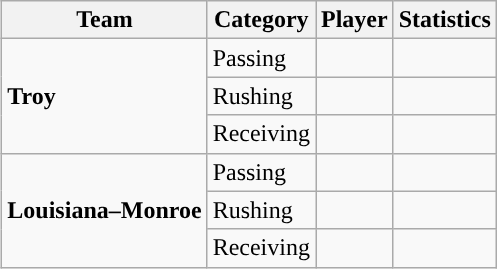<table class="wikitable" style="float: right;">
<tr>
<th>Team</th>
<th>Category</th>
<th>Player</th>
<th>Statistics</th>
</tr>
<tr>
<td rowspan=3><strong>Troy</strong></td>
<td>Passing</td>
<td></td>
<td></td>
</tr>
<tr>
<td>Rushing</td>
<td></td>
<td></td>
</tr>
<tr>
<td>Receiving</td>
<td></td>
<td></td>
</tr>
<tr>
<td rowspan=3><strong>Louisiana–Monroe</strong></td>
<td>Passing</td>
<td></td>
<td></td>
</tr>
<tr>
<td>Rushing</td>
<td></td>
<td></td>
</tr>
<tr>
<td>Receiving</td>
<td></td>
<td></td>
</tr>
</table>
